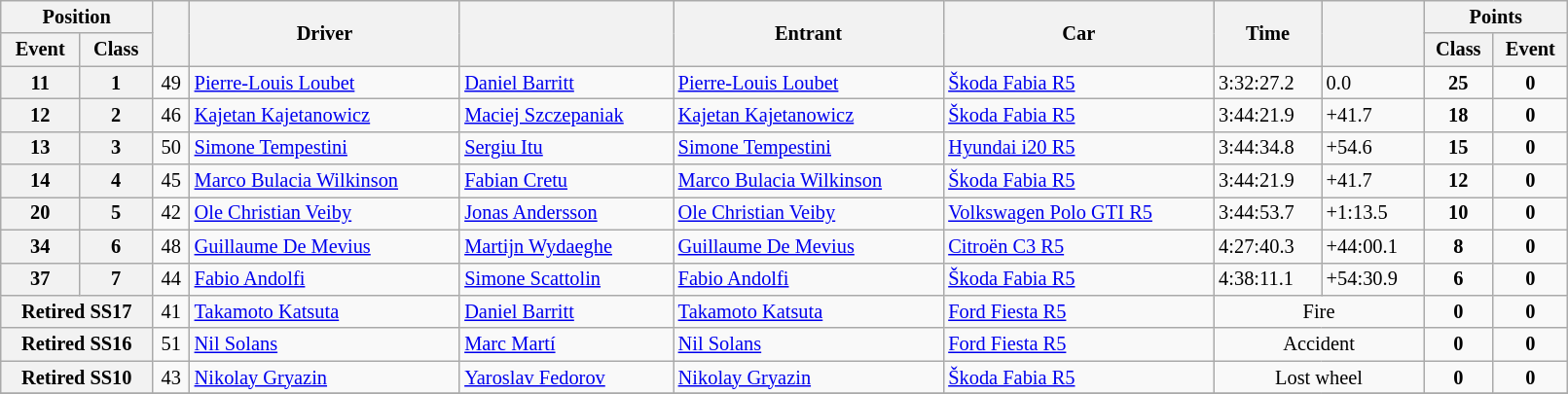<table class="wikitable" width=85% style="font-size: 85%;">
<tr>
<th colspan="2">Position</th>
<th rowspan="2"></th>
<th rowspan="2">Driver</th>
<th rowspan="2"></th>
<th rowspan="2">Entrant</th>
<th rowspan="2">Car</th>
<th rowspan="2">Time</th>
<th rowspan="2"></th>
<th colspan="2">Points</th>
</tr>
<tr>
<th>Event</th>
<th>Class</th>
<th>Class</th>
<th>Event</th>
</tr>
<tr>
<th>11</th>
<th>1</th>
<td align="center">49</td>
<td><a href='#'>Pierre-Louis Loubet</a></td>
<td><a href='#'>Daniel Barritt</a></td>
<td><a href='#'>Pierre-Louis Loubet</a></td>
<td><a href='#'>Škoda Fabia R5</a></td>
<td>3:32:27.2</td>
<td>0.0</td>
<td align="center"><strong>25</strong></td>
<td align="center"><strong>0</strong></td>
</tr>
<tr>
<th>12</th>
<th>2</th>
<td align="center">46</td>
<td><a href='#'>Kajetan Kajetanowicz</a></td>
<td nowrap><a href='#'>Maciej Szczepaniak</a></td>
<td><a href='#'>Kajetan Kajetanowicz</a></td>
<td><a href='#'>Škoda Fabia R5</a></td>
<td>3:44:21.9</td>
<td>+41.7</td>
<td align="center"><strong>18</strong></td>
<td align="center"><strong>0</strong></td>
</tr>
<tr>
<th>13</th>
<th>3</th>
<td align="center">50</td>
<td><a href='#'>Simone Tempestini</a></td>
<td><a href='#'>Sergiu Itu</a></td>
<td><a href='#'>Simone Tempestini</a></td>
<td><a href='#'>Hyundai i20 R5</a></td>
<td>3:44:34.8</td>
<td>+54.6</td>
<td align="center"><strong>15</strong></td>
<td align="center"><strong>0</strong></td>
</tr>
<tr>
<th>14</th>
<th>4</th>
<td align="center">45</td>
<td nowrap><a href='#'>Marco Bulacia Wilkinson</a></td>
<td><a href='#'>Fabian Cretu</a></td>
<td nowrap><a href='#'>Marco Bulacia Wilkinson</a></td>
<td><a href='#'>Škoda Fabia R5</a></td>
<td>3:44:21.9</td>
<td>+41.7</td>
<td align="center"><strong>12</strong></td>
<td align="center"><strong>0</strong></td>
</tr>
<tr>
<th>20</th>
<th>5</th>
<td align="center">42</td>
<td><a href='#'>Ole Christian Veiby</a></td>
<td><a href='#'>Jonas Andersson</a></td>
<td><a href='#'>Ole Christian Veiby</a></td>
<td nowrap><a href='#'>Volkswagen Polo GTI R5</a></td>
<td>3:44:53.7</td>
<td>+1:13.5</td>
<td align="center"><strong>10</strong></td>
<td align="center"><strong>0</strong></td>
</tr>
<tr>
<th>34</th>
<th>6</th>
<td align="center">48</td>
<td><a href='#'>Guillaume De Mevius</a></td>
<td><a href='#'>Martijn Wydaeghe</a></td>
<td><a href='#'>Guillaume De Mevius</a></td>
<td><a href='#'>Citroën C3 R5</a></td>
<td>4:27:40.3</td>
<td>+44:00.1</td>
<td align="center"><strong>8</strong></td>
<td align="center"><strong>0</strong></td>
</tr>
<tr>
<th>37</th>
<th>7</th>
<td align="center">44</td>
<td><a href='#'>Fabio Andolfi</a></td>
<td><a href='#'>Simone Scattolin</a></td>
<td><a href='#'>Fabio Andolfi</a></td>
<td><a href='#'>Škoda Fabia R5</a></td>
<td>4:38:11.1</td>
<td>+54:30.9</td>
<td align="center"><strong>6</strong></td>
<td align="center"><strong>0</strong></td>
</tr>
<tr>
<th colspan="2">Retired SS17</th>
<td align="center">41</td>
<td><a href='#'>Takamoto Katsuta</a></td>
<td><a href='#'>Daniel Barritt</a></td>
<td><a href='#'>Takamoto Katsuta</a></td>
<td><a href='#'>Ford Fiesta R5</a></td>
<td align="center" colspan="2">Fire</td>
<td align="center"><strong>0</strong></td>
<td align="center"><strong>0</strong></td>
</tr>
<tr>
<th colspan="2">Retired SS16</th>
<td align="center">51</td>
<td><a href='#'>Nil Solans</a></td>
<td><a href='#'>Marc Martí</a></td>
<td><a href='#'>Nil Solans</a></td>
<td><a href='#'>Ford Fiesta R5</a></td>
<td align="center" colspan="2">Accident</td>
<td align="center"><strong>0</strong></td>
<td align="center"><strong>0</strong></td>
</tr>
<tr>
<th colspan="2" nowrap>Retired SS10</th>
<td align="center">43</td>
<td><a href='#'>Nikolay Gryazin</a></td>
<td><a href='#'>Yaroslav Fedorov</a></td>
<td><a href='#'>Nikolay Gryazin</a></td>
<td><a href='#'>Škoda Fabia R5</a></td>
<td align="center" colspan="2">Lost wheel</td>
<td align="center"><strong>0</strong></td>
<td align="center"><strong>0</strong></td>
</tr>
<tr>
</tr>
</table>
